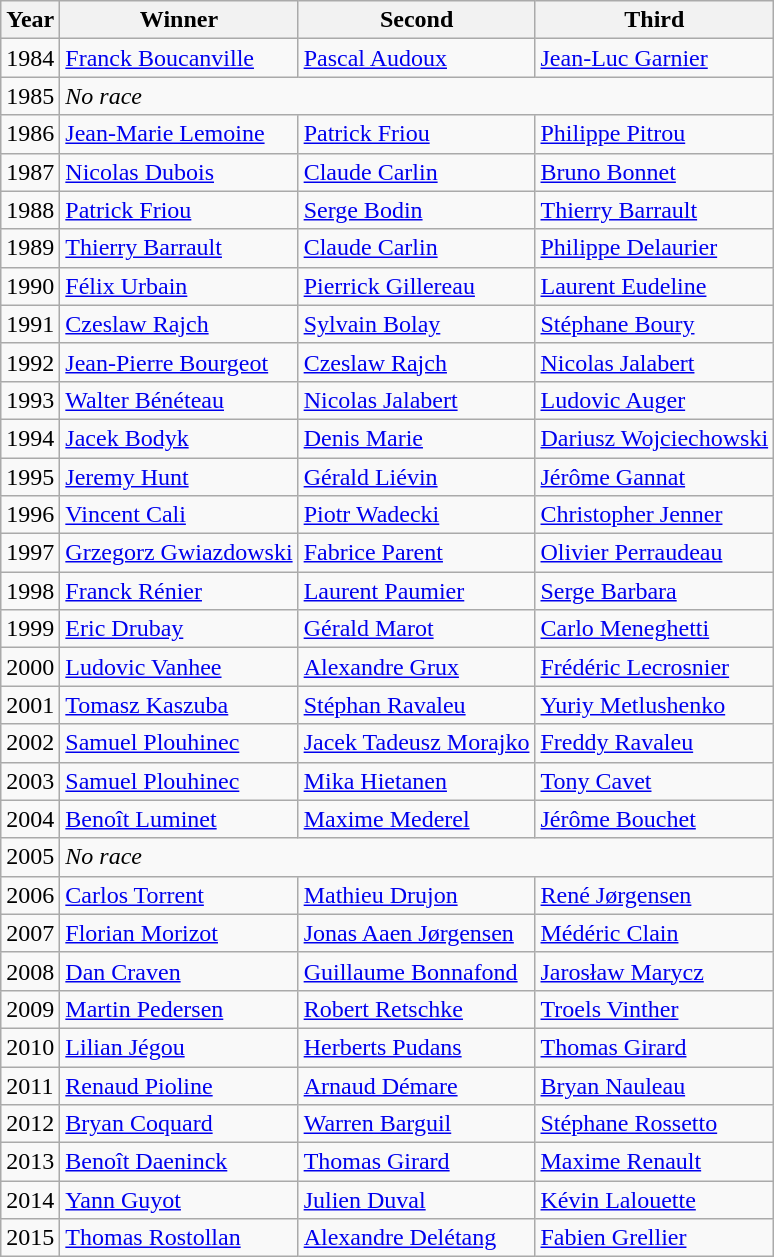<table class="wikitable sortable">
<tr>
<th>Year</th>
<th>Winner</th>
<th>Second</th>
<th>Third</th>
</tr>
<tr>
<td>1984</td>
<td> <a href='#'>Franck Boucanville</a></td>
<td> <a href='#'>Pascal Audoux</a></td>
<td> <a href='#'>Jean-Luc Garnier</a></td>
</tr>
<tr>
<td>1985</td>
<td colspan=3><em>No race</em></td>
</tr>
<tr>
<td>1986</td>
<td> <a href='#'>Jean-Marie Lemoine</a></td>
<td> <a href='#'>Patrick Friou</a></td>
<td> <a href='#'>Philippe Pitrou</a></td>
</tr>
<tr>
<td>1987</td>
<td> <a href='#'>Nicolas Dubois</a></td>
<td> <a href='#'>Claude Carlin</a></td>
<td> <a href='#'>Bruno Bonnet</a></td>
</tr>
<tr>
<td>1988</td>
<td> <a href='#'>Patrick Friou</a></td>
<td> <a href='#'>Serge Bodin</a></td>
<td> <a href='#'>Thierry Barrault</a></td>
</tr>
<tr>
<td>1989</td>
<td> <a href='#'>Thierry Barrault</a></td>
<td> <a href='#'>Claude Carlin</a></td>
<td> <a href='#'>Philippe Delaurier</a></td>
</tr>
<tr>
<td>1990</td>
<td> <a href='#'>Félix Urbain</a></td>
<td> <a href='#'>Pierrick Gillereau</a></td>
<td> <a href='#'>Laurent Eudeline</a></td>
</tr>
<tr>
<td>1991</td>
<td> <a href='#'>Czeslaw Rajch</a></td>
<td> <a href='#'>Sylvain Bolay</a></td>
<td> <a href='#'>Stéphane Boury</a></td>
</tr>
<tr>
<td>1992</td>
<td> <a href='#'>Jean-Pierre Bourgeot</a></td>
<td> <a href='#'>Czeslaw Rajch</a></td>
<td> <a href='#'>Nicolas Jalabert</a></td>
</tr>
<tr>
<td>1993</td>
<td> <a href='#'>Walter Bénéteau</a></td>
<td> <a href='#'>Nicolas Jalabert</a></td>
<td> <a href='#'>Ludovic Auger</a></td>
</tr>
<tr>
<td>1994</td>
<td> <a href='#'>Jacek Bodyk</a></td>
<td> <a href='#'>Denis Marie</a></td>
<td> <a href='#'>Dariusz Wojciechowski</a></td>
</tr>
<tr>
<td>1995</td>
<td> <a href='#'>Jeremy Hunt</a></td>
<td> <a href='#'>Gérald Liévin</a></td>
<td> <a href='#'>Jérôme Gannat</a></td>
</tr>
<tr>
<td>1996</td>
<td> <a href='#'>Vincent Cali</a></td>
<td> <a href='#'>Piotr Wadecki</a></td>
<td> <a href='#'>Christopher Jenner</a></td>
</tr>
<tr>
<td>1997</td>
<td> <a href='#'>Grzegorz Gwiazdowski</a></td>
<td> <a href='#'>Fabrice Parent</a></td>
<td> <a href='#'>Olivier Perraudeau</a></td>
</tr>
<tr>
<td>1998</td>
<td> <a href='#'>Franck Rénier</a></td>
<td> <a href='#'>Laurent Paumier</a></td>
<td> <a href='#'>Serge Barbara</a></td>
</tr>
<tr>
<td>1999</td>
<td> <a href='#'>Eric Drubay</a></td>
<td> <a href='#'>Gérald Marot</a></td>
<td> <a href='#'>Carlo Meneghetti</a></td>
</tr>
<tr>
<td>2000</td>
<td> <a href='#'>Ludovic Vanhee</a></td>
<td> <a href='#'>Alexandre Grux</a></td>
<td> <a href='#'>Frédéric Lecrosnier</a></td>
</tr>
<tr>
<td>2001</td>
<td> <a href='#'>Tomasz Kaszuba</a></td>
<td> <a href='#'>Stéphan Ravaleu</a></td>
<td> <a href='#'>Yuriy Metlushenko</a></td>
</tr>
<tr>
<td>2002</td>
<td> <a href='#'>Samuel Plouhinec</a></td>
<td> <a href='#'>Jacek Tadeusz Morajko</a></td>
<td> <a href='#'>Freddy Ravaleu</a></td>
</tr>
<tr>
<td>2003</td>
<td> <a href='#'>Samuel Plouhinec</a></td>
<td> <a href='#'>Mika Hietanen</a></td>
<td> <a href='#'>Tony Cavet</a></td>
</tr>
<tr>
<td>2004</td>
<td> <a href='#'>Benoît Luminet</a></td>
<td> <a href='#'>Maxime Mederel</a></td>
<td> <a href='#'>Jérôme Bouchet</a></td>
</tr>
<tr>
<td>2005</td>
<td colspan=3><em>No race</em></td>
</tr>
<tr>
<td>2006</td>
<td> <a href='#'>Carlos Torrent</a></td>
<td> <a href='#'>Mathieu Drujon</a></td>
<td> <a href='#'>René Jørgensen</a></td>
</tr>
<tr>
<td>2007</td>
<td> <a href='#'>Florian Morizot</a></td>
<td> <a href='#'>Jonas Aaen Jørgensen</a></td>
<td> <a href='#'>Médéric Clain</a></td>
</tr>
<tr>
<td>2008</td>
<td> <a href='#'>Dan Craven</a></td>
<td> <a href='#'>Guillaume Bonnafond</a></td>
<td> <a href='#'>Jarosław Marycz</a></td>
</tr>
<tr>
<td>2009</td>
<td> <a href='#'>Martin Pedersen</a></td>
<td> <a href='#'>Robert Retschke</a></td>
<td> <a href='#'>Troels Vinther</a></td>
</tr>
<tr>
<td>2010</td>
<td> <a href='#'>Lilian Jégou</a></td>
<td> <a href='#'>Herberts Pudans</a></td>
<td> <a href='#'>Thomas Girard</a></td>
</tr>
<tr>
<td>2011</td>
<td> <a href='#'>Renaud Pioline</a></td>
<td> <a href='#'>Arnaud Démare</a></td>
<td> <a href='#'>Bryan Nauleau</a></td>
</tr>
<tr>
<td>2012</td>
<td> <a href='#'>Bryan Coquard</a></td>
<td> <a href='#'>Warren Barguil</a></td>
<td> <a href='#'>Stéphane Rossetto</a></td>
</tr>
<tr>
<td>2013</td>
<td> <a href='#'>Benoît Daeninck</a></td>
<td> <a href='#'>Thomas Girard</a></td>
<td> <a href='#'>Maxime Renault</a></td>
</tr>
<tr>
<td>2014</td>
<td> <a href='#'>Yann Guyot</a></td>
<td> <a href='#'>Julien Duval</a></td>
<td> <a href='#'>Kévin Lalouette</a></td>
</tr>
<tr>
<td>2015</td>
<td> <a href='#'>Thomas Rostollan</a></td>
<td> <a href='#'>Alexandre Delétang</a></td>
<td> <a href='#'>Fabien Grellier</a></td>
</tr>
</table>
